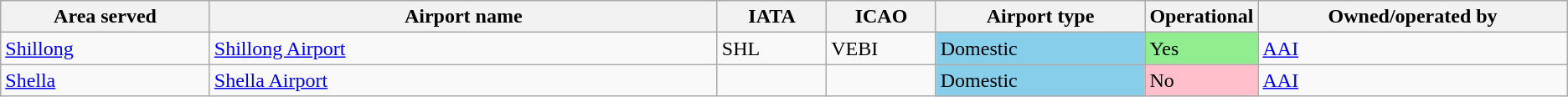<table class="sortable wikitable"style="text-align:left;"style="font-size: 85%">
<tr>
<th style="width:10em;">Area served</th>
<th style="width:25em;">Airport name</th>
<th style="width:5em;">IATA</th>
<th style="width:5em;">ICAO</th>
<th style="width:10em;">Airport type</th>
<th style="width:5em;">Operational</th>
<th style="width:15em;">Owned/operated by</th>
</tr>
<tr>
<td><a href='#'>Shillong</a></td>
<td><a href='#'>Shillong Airport</a></td>
<td>SHL</td>
<td>VEBI</td>
<td style="background:skyblue;">Domestic</td>
<td style="background:lightgreen;">Yes</td>
<td><a href='#'>AAI</a></td>
</tr>
<tr>
<td><a href='#'>Shella</a></td>
<td><a href='#'>Shella Airport</a></td>
<td></td>
<td></td>
<td style="background:skyblue;">Domestic</td>
<td style="background:pink;">No</td>
<td><a href='#'>AAI</a></td>
</tr>
</table>
